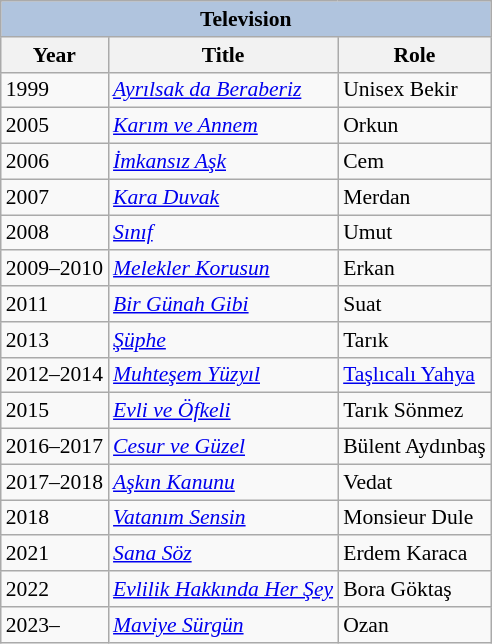<table class="wikitable" style="font-size: 90%;">
<tr>
<th colspan="3" style="background: LightSteelBlue;">Television</th>
</tr>
<tr>
<th>Year</th>
<th>Title</th>
<th>Role</th>
</tr>
<tr>
<td>1999</td>
<td><em><a href='#'>Ayrılsak da Beraberiz</a></em></td>
<td>Unisex Bekir</td>
</tr>
<tr>
<td>2005</td>
<td><em><a href='#'>Karım ve Annem</a></em></td>
<td>Orkun</td>
</tr>
<tr>
<td>2006</td>
<td><em><a href='#'>İmkansız Aşk</a></em></td>
<td>Cem</td>
</tr>
<tr>
<td>2007</td>
<td><em><a href='#'>Kara Duvak</a></em></td>
<td>Merdan</td>
</tr>
<tr>
<td>2008</td>
<td><em><a href='#'>Sınıf</a></em></td>
<td>Umut</td>
</tr>
<tr>
<td>2009–2010</td>
<td><em><a href='#'>Melekler Korusun</a></em></td>
<td>Erkan</td>
</tr>
<tr>
<td>2011</td>
<td><em><a href='#'>Bir Günah Gibi</a></em></td>
<td>Suat</td>
</tr>
<tr>
<td>2013</td>
<td><em><a href='#'>Şüphe</a></em></td>
<td>Tarık</td>
</tr>
<tr>
<td>2012–2014</td>
<td><em><a href='#'>Muhteşem Yüzyıl</a></em></td>
<td><a href='#'>Taşlıcalı Yahya</a></td>
</tr>
<tr>
<td>2015</td>
<td><em><a href='#'>Evli ve Öfkeli</a></em></td>
<td>Tarık Sönmez</td>
</tr>
<tr>
<td>2016–2017</td>
<td><em><a href='#'>Cesur ve Güzel</a></em></td>
<td>Bülent Aydınbaş</td>
</tr>
<tr>
<td>2017–2018</td>
<td><em><a href='#'>Aşkın Kanunu</a></em></td>
<td>Vedat</td>
</tr>
<tr>
<td>2018</td>
<td><em><a href='#'>Vatanım Sensin</a></em></td>
<td>Monsieur Dule</td>
</tr>
<tr>
<td>2021</td>
<td><em><a href='#'>Sana Söz</a></em></td>
<td>Erdem Karaca</td>
</tr>
<tr>
<td>2022</td>
<td><em><a href='#'>Evlilik Hakkında Her Şey</a></em></td>
<td>Bora Göktaş</td>
</tr>
<tr>
<td>2023–</td>
<td><em><a href='#'>Maviye Sürgün</a></em></td>
<td>Ozan</td>
</tr>
</table>
